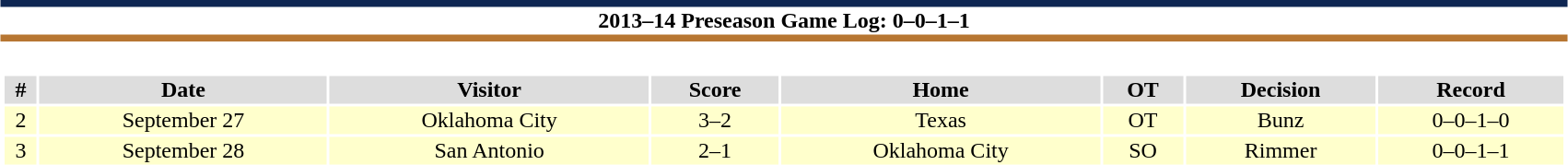<table class="toccolours"  style="width:90%; clear:both; margin:1.5em auto; text-align:center;">
<tr>
<th colspan="11" style="background:#fff; border-top:#0E2652 5px solid; border-bottom:#B77632 5px solid;">2013–14 Preseason Game Log: 0–0–1–1</th>
</tr>
<tr>
<td colspan=11><br><table class="toccolours collapsible" style="width:100%;">
<tr>
</tr>
<tr style="text-align:center; background:#ddd;">
<td><strong>#</strong></td>
<td><strong>Date</strong></td>
<td><strong>Visitor</strong></td>
<td><strong>Score</strong></td>
<td><strong>Home</strong></td>
<td><strong>OT</strong></td>
<td><strong>Decision</strong></td>
<td><strong>Record</strong></td>
</tr>
<tr align="center" bgcolor="#ffc">
<td>2</td>
<td>September 27</td>
<td>Oklahoma City</td>
<td>3–2</td>
<td>Texas</td>
<td>OT</td>
<td>Bunz</td>
<td>0–0–1–0</td>
</tr>
<tr align="center" bgcolor="#ffc">
<td>3</td>
<td>September 28</td>
<td>San Antonio</td>
<td>2–1</td>
<td>Oklahoma City</td>
<td>SO</td>
<td>Rimmer</td>
<td>0–0–1–1</td>
</tr>
</table>
</td>
</tr>
</table>
